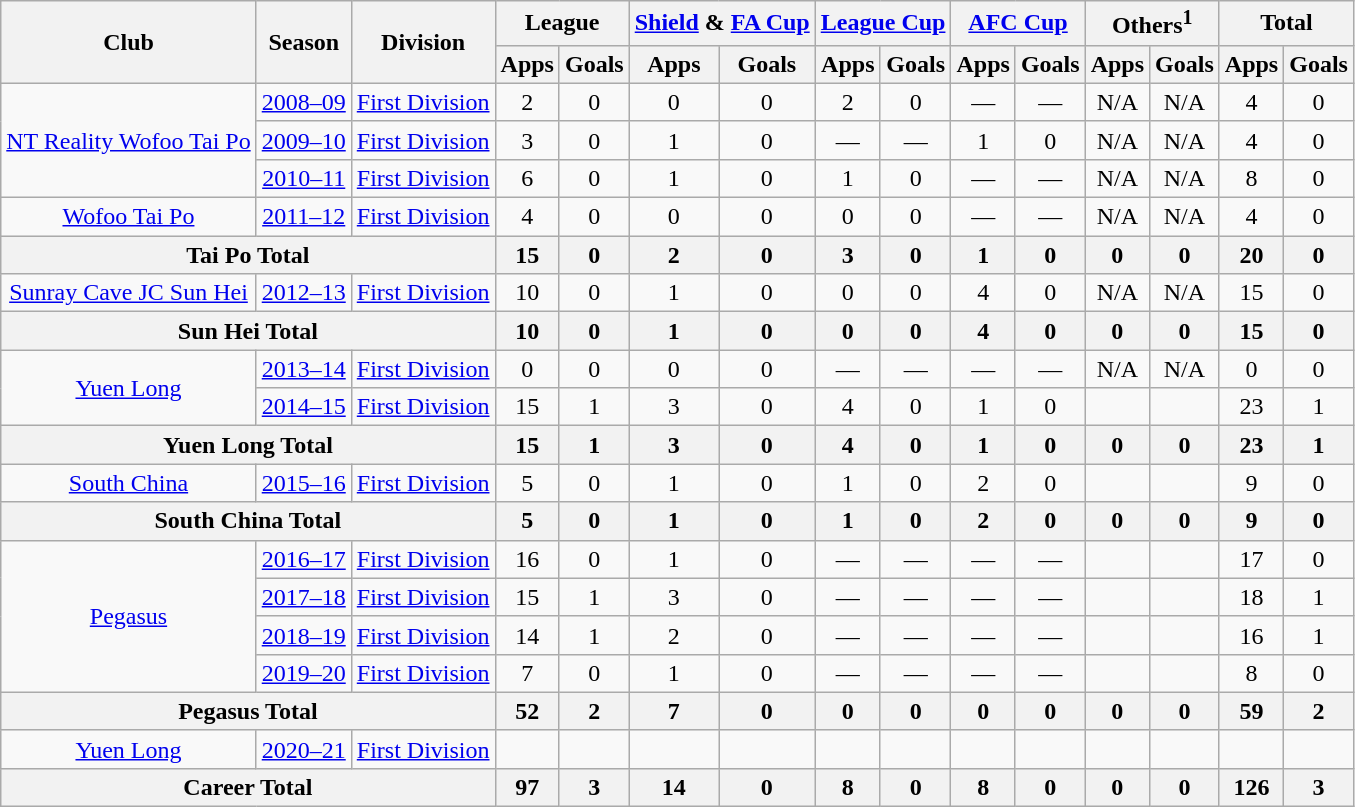<table class="wikitable" style="text-align: center;">
<tr>
<th rowspan="2">Club</th>
<th rowspan="2">Season</th>
<th rowspan="2">Division</th>
<th colspan="2">League</th>
<th colspan="2"><a href='#'>Shield</a> & <a href='#'>FA Cup</a></th>
<th colspan="2"><a href='#'>League Cup</a></th>
<th colspan="2"><a href='#'>AFC Cup</a></th>
<th colspan="2">Others<sup>1</sup></th>
<th colspan="2">Total</th>
</tr>
<tr>
<th>Apps</th>
<th>Goals</th>
<th>Apps</th>
<th>Goals</th>
<th>Apps</th>
<th>Goals</th>
<th>Apps</th>
<th>Goals</th>
<th>Apps</th>
<th>Goals</th>
<th>Apps</th>
<th>Goals</th>
</tr>
<tr>
<td rowspan="3" align="center"><a href='#'>NT Reality Wofoo Tai Po</a></td>
<td><a href='#'>2008–09</a></td>
<td><a href='#'>First Division</a></td>
<td>2</td>
<td>0</td>
<td>0</td>
<td>0</td>
<td>2</td>
<td>0</td>
<td>—</td>
<td>—</td>
<td>N/A</td>
<td>N/A</td>
<td>4</td>
<td>0</td>
</tr>
<tr>
<td><a href='#'>2009–10</a></td>
<td><a href='#'>First Division</a></td>
<td>3</td>
<td>0</td>
<td>1</td>
<td>0</td>
<td>—</td>
<td>—</td>
<td>1</td>
<td>0</td>
<td>N/A</td>
<td>N/A</td>
<td>4</td>
<td>0</td>
</tr>
<tr>
<td><a href='#'>2010–11</a></td>
<td><a href='#'>First Division</a></td>
<td>6</td>
<td>0</td>
<td>1</td>
<td>0</td>
<td>1</td>
<td>0</td>
<td>—</td>
<td>—</td>
<td>N/A</td>
<td>N/A</td>
<td>8</td>
<td>0</td>
</tr>
<tr>
<td rowspan="1" align="center"><a href='#'>Wofoo Tai Po</a></td>
<td><a href='#'>2011–12</a></td>
<td><a href='#'>First Division</a></td>
<td>4</td>
<td>0</td>
<td>0</td>
<td>0</td>
<td>0</td>
<td>0</td>
<td>—</td>
<td>—</td>
<td>N/A</td>
<td>N/A</td>
<td>4</td>
<td>0</td>
</tr>
<tr>
<th colspan="3">Tai Po Total</th>
<th>15</th>
<th>0</th>
<th>2</th>
<th>0</th>
<th>3</th>
<th>0</th>
<th>1</th>
<th>0</th>
<th>0</th>
<th>0</th>
<th>20</th>
<th>0</th>
</tr>
<tr>
<td rowspan="1" align="center"><a href='#'>Sunray Cave JC Sun Hei</a></td>
<td><a href='#'>2012–13</a></td>
<td><a href='#'>First Division</a></td>
<td>10</td>
<td>0</td>
<td>1</td>
<td>0</td>
<td>0</td>
<td>0</td>
<td>4</td>
<td>0</td>
<td>N/A</td>
<td>N/A</td>
<td>15</td>
<td>0</td>
</tr>
<tr>
<th colspan="3">Sun Hei Total</th>
<th>10</th>
<th>0</th>
<th>1</th>
<th>0</th>
<th>0</th>
<th>0</th>
<th>4</th>
<th>0</th>
<th>0</th>
<th>0</th>
<th>15</th>
<th>0</th>
</tr>
<tr>
<td rowspan="2" align="center"><a href='#'>Yuen Long</a></td>
<td><a href='#'>2013–14</a></td>
<td><a href='#'>First Division</a></td>
<td>0</td>
<td>0</td>
<td>0</td>
<td>0</td>
<td>—</td>
<td>—</td>
<td>—</td>
<td>—</td>
<td>N/A</td>
<td>N/A</td>
<td>0</td>
<td>0</td>
</tr>
<tr>
<td><a href='#'>2014–15</a></td>
<td><a href='#'>First Division</a></td>
<td>15</td>
<td>1</td>
<td>3</td>
<td>0</td>
<td>4</td>
<td>0</td>
<td>1</td>
<td>0</td>
<td></td>
<td></td>
<td>23</td>
<td>1</td>
</tr>
<tr>
<th colspan="3">Yuen Long Total</th>
<th>15</th>
<th>1</th>
<th>3</th>
<th>0</th>
<th>4</th>
<th>0</th>
<th>1</th>
<th>0</th>
<th>0</th>
<th>0</th>
<th>23</th>
<th>1</th>
</tr>
<tr>
<td rowspan="1"><a href='#'>South China</a></td>
<td><a href='#'>2015–16</a></td>
<td><a href='#'>First Division</a></td>
<td>5</td>
<td>0</td>
<td>1</td>
<td>0</td>
<td>1</td>
<td>0</td>
<td>2</td>
<td>0</td>
<td></td>
<td></td>
<td>9</td>
<td>0</td>
</tr>
<tr>
<th colspan="3">South China Total</th>
<th>5</th>
<th>0</th>
<th>1</th>
<th>0</th>
<th>1</th>
<th>0</th>
<th>2</th>
<th>0</th>
<th>0</th>
<th>0</th>
<th>9</th>
<th>0</th>
</tr>
<tr>
<td rowspan="4"><a href='#'>Pegasus</a></td>
<td><a href='#'>2016–17</a></td>
<td><a href='#'>First Division</a></td>
<td>16</td>
<td>0</td>
<td>1</td>
<td>0</td>
<td>—</td>
<td>—</td>
<td>—</td>
<td>—</td>
<td></td>
<td></td>
<td>17</td>
<td>0</td>
</tr>
<tr>
<td><a href='#'>2017–18</a></td>
<td><a href='#'>First Division</a></td>
<td>15</td>
<td>1</td>
<td>3</td>
<td>0</td>
<td>—</td>
<td>—</td>
<td>—</td>
<td>—</td>
<td></td>
<td></td>
<td>18</td>
<td>1</td>
</tr>
<tr>
<td><a href='#'>2018–19</a></td>
<td><a href='#'>First Division</a></td>
<td>14</td>
<td>1</td>
<td>2</td>
<td>0</td>
<td>—</td>
<td>—</td>
<td>—</td>
<td>—</td>
<td></td>
<td></td>
<td>16</td>
<td>1</td>
</tr>
<tr>
<td><a href='#'>2019–20</a></td>
<td><a href='#'>First Division</a></td>
<td>7</td>
<td>0</td>
<td>1</td>
<td>0</td>
<td>—</td>
<td>—</td>
<td>—</td>
<td>—</td>
<td></td>
<td></td>
<td>8</td>
<td>0</td>
</tr>
<tr>
<th colspan="3">Pegasus Total</th>
<th>52</th>
<th>2</th>
<th>7</th>
<th>0</th>
<th>0</th>
<th>0</th>
<th>0</th>
<th>0</th>
<th>0</th>
<th>0</th>
<th>59</th>
<th>2</th>
</tr>
<tr>
<td rowspan="1"><a href='#'>Yuen Long</a></td>
<td><a href='#'>2020–21</a></td>
<td><a href='#'>First Division</a></td>
<td></td>
<td></td>
<td></td>
<td></td>
<td></td>
<td></td>
<td></td>
<td></td>
<td></td>
<td></td>
<td></td>
<td></td>
</tr>
<tr>
<th colspan="3">Career Total</th>
<th>97</th>
<th>3</th>
<th>14</th>
<th>0</th>
<th>8</th>
<th>0</th>
<th>8</th>
<th>0</th>
<th>0</th>
<th>0</th>
<th>126</th>
<th>3</th>
</tr>
</table>
